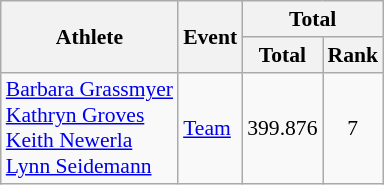<table class=wikitable style="font-size:90%">
<tr>
<th rowspan="2">Athlete</th>
<th rowspan="2">Event</th>
<th colspan="2">Total</th>
</tr>
<tr>
<th>Total</th>
<th>Rank</th>
</tr>
<tr>
<td><a href='#'>Barbara Grassmyer</a><br> <a href='#'>Kathryn Groves</a><br> <a href='#'>Keith Newerla</a><br> <a href='#'>Lynn Seidemann</a></td>
<td rowspan=4><a href='#'>Team</a></td>
<td align="center" rowspan="4">399.876</td>
<td align="center" rowspan="4">7</td>
</tr>
</table>
